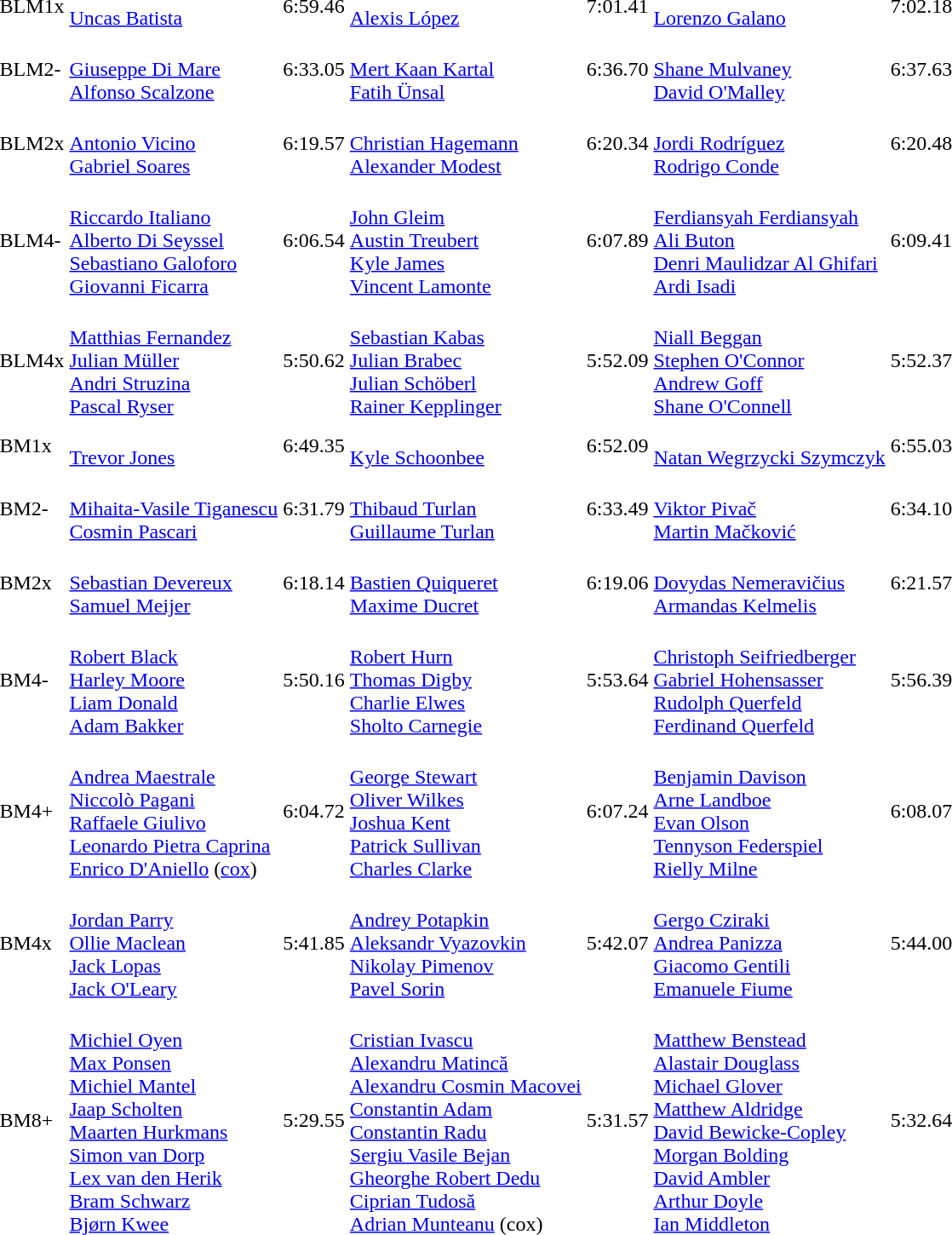<table>
<tr>
<td>BLM1x</td>
<td><br><a href='#'>Uncas Batista</a></td>
<td>6:59.46</td>
<td><br><a href='#'>Alexis López</a></td>
<td>7:01.41</td>
<td><br><a href='#'>Lorenzo Galano</a></td>
<td>7:02.18</td>
</tr>
<tr>
<td>BLM2-</td>
<td><br><a href='#'>Giuseppe Di Mare</a><br><a href='#'>Alfonso Scalzone</a></td>
<td>6:33.05</td>
<td><br><a href='#'>Mert Kaan Kartal</a><br><a href='#'>Fatih Ünsal</a></td>
<td>6:36.70</td>
<td><br><a href='#'>Shane Mulvaney</a><br><a href='#'>David O'Malley</a></td>
<td>6:37.63</td>
</tr>
<tr>
<td>BLM2x</td>
<td><br><a href='#'>Antonio Vicino</a><br><a href='#'>Gabriel Soares</a></td>
<td>6:19.57</td>
<td><br><a href='#'>Christian Hagemann</a><br><a href='#'>Alexander Modest</a></td>
<td>6:20.34</td>
<td><br><a href='#'>Jordi Rodríguez </a><br><a href='#'>Rodrigo Conde</a></td>
<td>6:20.48</td>
</tr>
<tr>
<td>BLM4-</td>
<td><br><a href='#'>Riccardo Italiano</a><br><a href='#'>Alberto Di Seyssel</a><br><a href='#'>Sebastiano Galoforo</a><br><a href='#'>Giovanni Ficarra</a></td>
<td>6:06.54</td>
<td><br><a href='#'>John Gleim</a><br><a href='#'>Austin Treubert</a><br><a href='#'>Kyle James</a><br><a href='#'>Vincent Lamonte</a></td>
<td>6:07.89</td>
<td><br><a href='#'>Ferdiansyah Ferdiansyah</a><br><a href='#'>Ali Buton</a><br><a href='#'>Denri Maulidzar Al Ghifari</a><br><a href='#'>Ardi Isadi</a></td>
<td>6:09.41</td>
</tr>
<tr>
<td>BLM4x</td>
<td><br><a href='#'>Matthias Fernandez</a><br><a href='#'>Julian Müller</a><br><a href='#'>Andri Struzina</a><br><a href='#'>Pascal Ryser</a></td>
<td>5:50.62</td>
<td><br><a href='#'>Sebastian Kabas</a><br><a href='#'>Julian Brabec</a><br><a href='#'>Julian Schöberl</a><br><a href='#'>Rainer Kepplinger</a></td>
<td>5:52.09</td>
<td><br><a href='#'>Niall Beggan</a><br><a href='#'>Stephen O'Connor</a><br><a href='#'>Andrew Goff</a><br><a href='#'>Shane O'Connell</a></td>
<td>5:52.37</td>
</tr>
<tr>
<td>BM1x</td>
<td><br><a href='#'>Trevor Jones</a></td>
<td>6:49.35</td>
<td><br><a href='#'>Kyle Schoonbee</a></td>
<td>6:52.09</td>
<td><br><a href='#'>Natan Wegrzycki Szymczyk</a></td>
<td>6:55.03</td>
</tr>
<tr>
<td>BM2-</td>
<td><br><a href='#'>Mihaita-Vasile Tiganescu</a><br><a href='#'>Cosmin Pascari</a></td>
<td>6:31.79</td>
<td><br><a href='#'>Thibaud Turlan</a><br><a href='#'>Guillaume Turlan</a></td>
<td>6:33.49</td>
<td><br><a href='#'>Viktor Pivač</a><br><a href='#'>Martin Mačković</a></td>
<td>6:34.10</td>
</tr>
<tr>
<td>BM2x</td>
<td><br><a href='#'>Sebastian Devereux</a><br><a href='#'>Samuel Meijer</a></td>
<td>6:18.14</td>
<td><br><a href='#'>Bastien Quiqueret</a><br><a href='#'>Maxime Ducret</a></td>
<td>6:19.06</td>
<td><br><a href='#'>Dovydas Nemeravičius</a><br><a href='#'>Armandas Kelmelis</a></td>
<td>6:21.57</td>
</tr>
<tr>
<td>BM4-</td>
<td><br><a href='#'>Robert Black</a><br><a href='#'>Harley Moore</a><br><a href='#'>Liam Donald</a><br><a href='#'>Adam Bakker</a></td>
<td>5:50.16</td>
<td><br><a href='#'>Robert Hurn</a><br><a href='#'>Thomas Digby</a><br><a href='#'>Charlie Elwes</a><br><a href='#'>Sholto Carnegie</a></td>
<td>5:53.64</td>
<td><br><a href='#'>Christoph Seifriedberger</a><br><a href='#'>Gabriel Hohensasser</a><br><a href='#'>Rudolph Querfeld</a><br><a href='#'>Ferdinand Querfeld</a></td>
<td>5:56.39</td>
</tr>
<tr>
<td>BM4+</td>
<td><br><a href='#'>Andrea Maestrale</a><br><a href='#'>Niccolò Pagani</a><br><a href='#'>Raffaele Giulivo</a><br><a href='#'>Leonardo Pietra Caprina</a><br><a href='#'>Enrico D'Aniello</a> (<a href='#'>cox</a>)</td>
<td>6:04.72</td>
<td><br><a href='#'>George Stewart</a><br><a href='#'>Oliver Wilkes</a><br><a href='#'>Joshua Kent</a><br><a href='#'>Patrick Sullivan</a><br><a href='#'>Charles Clarke</a></td>
<td>6:07.24</td>
<td><br><a href='#'>Benjamin Davison</a><br><a href='#'>Arne Landboe</a><br><a href='#'>Evan Olson</a><br><a href='#'>Tennyson Federspiel</a><br><a href='#'>Rielly Milne</a></td>
<td>6:08.07</td>
</tr>
<tr>
<td>BM4x</td>
<td><br><a href='#'>Jordan Parry</a><br><a href='#'>Ollie Maclean</a><br><a href='#'>Jack Lopas</a><br><a href='#'>Jack O'Leary</a></td>
<td>5:41.85</td>
<td><br><a href='#'>Andrey Potapkin</a><br><a href='#'>Aleksandr Vyazovkin</a><br><a href='#'>Nikolay Pimenov</a><br><a href='#'>Pavel Sorin</a></td>
<td>5:42.07</td>
<td><br><a href='#'>Gergo Cziraki</a><br><a href='#'>Andrea Panizza</a><br><a href='#'>Giacomo Gentili</a><br><a href='#'>Emanuele Fiume</a></td>
<td>5:44.00</td>
</tr>
<tr>
<td>BM8+</td>
<td><br><a href='#'>Michiel Oyen</a><br><a href='#'>Max Ponsen</a><br><a href='#'>Michiel Mantel</a><br><a href='#'>Jaap Scholten</a><br><a href='#'>Maarten Hurkmans</a><br><a href='#'>Simon van Dorp</a><br><a href='#'>Lex van den Herik</a><br><a href='#'>Bram Schwarz</a><br><a href='#'>Bjørn Kwee</a></td>
<td>5:29.55</td>
<td><br><a href='#'>Cristian Ivascu</a><br><a href='#'>Alexandru Matincă</a><br><a href='#'>Alexandru Cosmin Macovei</a><br><a href='#'>Constantin Adam</a><br><a href='#'>Constantin Radu</a><br><a href='#'>Sergiu Vasile Bejan</a><br><a href='#'>Gheorghe Robert Dedu</a><br><a href='#'>Ciprian Tudosă</a><br><a href='#'>Adrian Munteanu</a> (cox)</td>
<td>5:31.57</td>
<td><br><a href='#'>Matthew Benstead</a><br><a href='#'>Alastair Douglass</a><br><a href='#'>Michael Glover</a><br><a href='#'>Matthew Aldridge</a><br><a href='#'>David Bewicke-Copley</a><br><a href='#'>Morgan Bolding</a><br><a href='#'>David Ambler</a><br><a href='#'>Arthur Doyle</a><br><a href='#'>Ian Middleton</a></td>
<td>5:32.64</td>
</tr>
</table>
